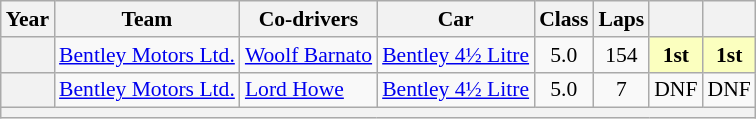<table class="wikitable" style="text-align:center; font-size:90%">
<tr>
<th>Year</th>
<th>Team</th>
<th>Co-drivers</th>
<th>Car</th>
<th>Class</th>
<th>Laps</th>
<th></th>
<th></th>
</tr>
<tr>
<th></th>
<td align="left"> <a href='#'>Bentley Motors Ltd.</a></td>
<td align="left"> <a href='#'>Woolf Barnato</a></td>
<td align="left"><a href='#'>Bentley 4½ Litre</a></td>
<td>5.0</td>
<td>154</td>
<td style="background:#fbffbf;"><strong>1st</strong></td>
<td style="background:#fbffbf;"><strong>1st</strong></td>
</tr>
<tr>
<th></th>
<td align="left"> <a href='#'>Bentley Motors Ltd.</a></td>
<td align="left"> <a href='#'>Lord Howe</a></td>
<td align="left"><a href='#'>Bentley 4½ Litre</a></td>
<td>5.0</td>
<td>7</td>
<td>DNF</td>
<td>DNF</td>
</tr>
<tr>
<th colspan="8"></th>
</tr>
</table>
